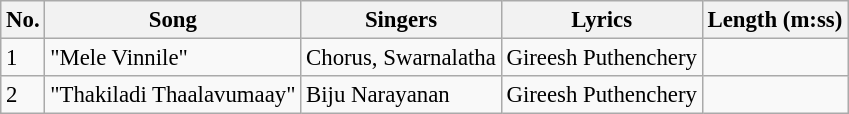<table class="wikitable" style="font-size:95%;">
<tr>
<th>No.</th>
<th>Song</th>
<th>Singers</th>
<th>Lyrics</th>
<th>Length (m:ss)</th>
</tr>
<tr>
<td>1</td>
<td>"Mele Vinnile"</td>
<td>Chorus, Swarnalatha</td>
<td>Gireesh Puthenchery</td>
<td></td>
</tr>
<tr>
<td>2</td>
<td>"Thakiladi Thaalavumaay"</td>
<td>Biju Narayanan</td>
<td>Gireesh Puthenchery</td>
<td></td>
</tr>
</table>
